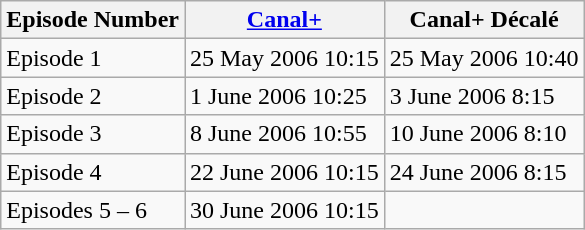<table class="wikitable">
<tr>
<th>Episode Number</th>
<th><a href='#'>Canal+</a></th>
<th>Canal+ Décalé</th>
</tr>
<tr>
<td>Episode 1</td>
<td>25 May 2006 10:15</td>
<td>25 May 2006 10:40</td>
</tr>
<tr>
<td>Episode 2</td>
<td>1 June 2006 10:25</td>
<td>3 June 2006 8:15</td>
</tr>
<tr>
<td>Episode 3</td>
<td>8 June 2006 10:55</td>
<td>10 June 2006 8:10</td>
</tr>
<tr>
<td>Episode 4</td>
<td>22 June 2006 10:15</td>
<td>24 June 2006 8:15</td>
</tr>
<tr>
<td>Episodes 5 – 6</td>
<td>30 June 2006 10:15</td>
<td></td>
</tr>
</table>
